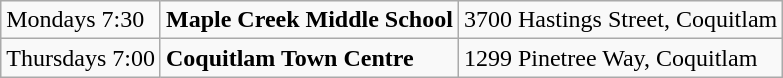<table class="wikitable">
<tr>
<td>Mondays 7:30</td>
<td><strong>Maple Creek Middle School</strong></td>
<td>3700 Hastings Street, Coquitlam</td>
</tr>
<tr>
<td>Thursdays 7:00</td>
<td><strong>Coquitlam Town Centre</strong></td>
<td>1299 Pinetree Way, Coquitlam</td>
</tr>
</table>
